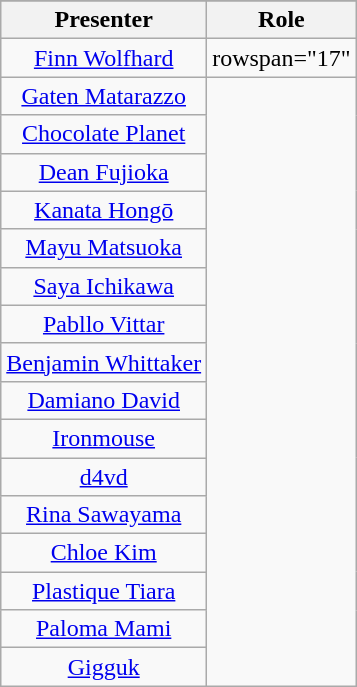<table class="wikitable" style="text-align: center">
<tr>
</tr>
<tr>
<th scope="col" align="center">Presenter</th>
<th>Role</th>
</tr>
<tr>
<td><a href='#'>Finn Wolfhard</a></td>
<td>rowspan="17" </td>
</tr>
<tr>
<td><a href='#'>Gaten Matarazzo</a></td>
</tr>
<tr>
<td><a href='#'>Chocolate Planet</a></td>
</tr>
<tr>
<td><a href='#'>Dean Fujioka</a></td>
</tr>
<tr>
<td><a href='#'>Kanata Hongō</a></td>
</tr>
<tr>
<td><a href='#'>Mayu Matsuoka</a></td>
</tr>
<tr>
<td><a href='#'>Saya Ichikawa</a></td>
</tr>
<tr>
<td><a href='#'>Pabllo Vittar</a></td>
</tr>
<tr>
<td><a href='#'>Benjamin Whittaker</a></td>
</tr>
<tr>
<td><a href='#'>Damiano David</a></td>
</tr>
<tr>
<td><a href='#'>Ironmouse</a></td>
</tr>
<tr>
<td><a href='#'>d4vd</a></td>
</tr>
<tr>
<td><a href='#'>Rina Sawayama</a></td>
</tr>
<tr>
<td><a href='#'>Chloe Kim</a></td>
</tr>
<tr>
<td><a href='#'>Plastique Tiara</a></td>
</tr>
<tr>
<td><a href='#'>Paloma Mami</a></td>
</tr>
<tr>
<td><a href='#'>Gigguk</a></td>
</tr>
</table>
